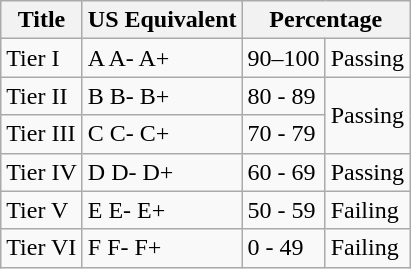<table class="wikitable">
<tr>
<th>Title</th>
<th>US Equivalent</th>
<th colspan="2">Percentage</th>
</tr>
<tr>
<td>Tier I</td>
<td>A    A-  A+</td>
<td>90–100</td>
<td>Passing</td>
</tr>
<tr>
<td>Tier II</td>
<td>B    B-  B+</td>
<td>80 - 89</td>
<td rowspan="2">Passing</td>
</tr>
<tr>
<td>Tier III</td>
<td>C    C-  C+</td>
<td>70 - 79</td>
</tr>
<tr>
<td>Tier IV</td>
<td>D    D-  D+</td>
<td>60 - 69</td>
<td>Passing</td>
</tr>
<tr>
<td>Tier V</td>
<td>E     E-  E+</td>
<td>50 - 59</td>
<td>Failing</td>
</tr>
<tr>
<td>Tier VI</td>
<td>F     F-  F+</td>
<td>0 - 49</td>
<td>Failing</td>
</tr>
</table>
